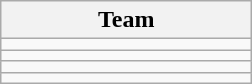<table class="wikitable" style="display:inline-table;">
<tr>
<th width=160>Team</th>
</tr>
<tr>
<td></td>
</tr>
<tr>
<td></td>
</tr>
<tr>
<td></td>
</tr>
<tr>
<td></td>
</tr>
</table>
